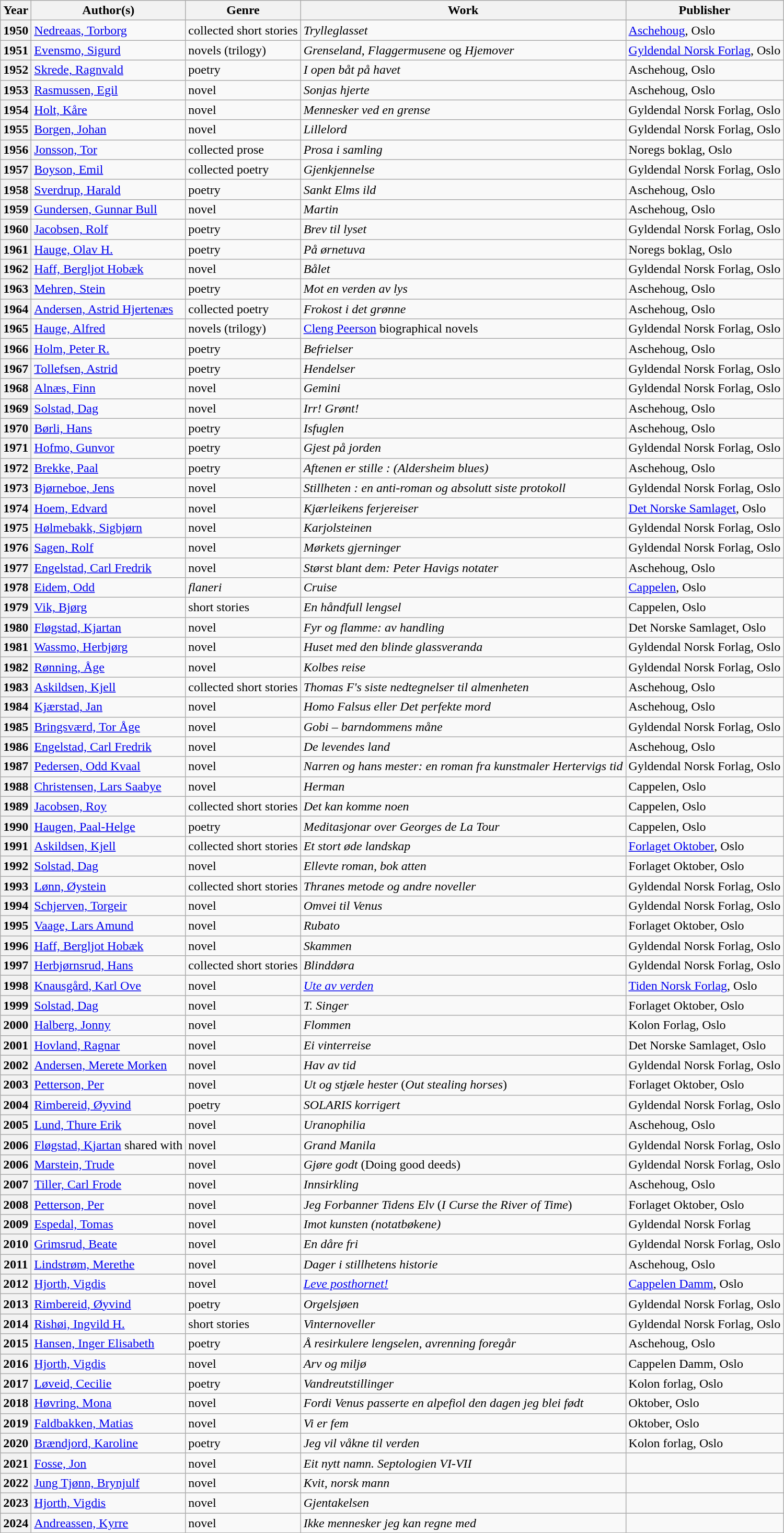<table class="wikitable sortable">
<tr>
<th>Year</th>
<th>Author(s)</th>
<th>Genre</th>
<th>Work</th>
<th>Publisher</th>
</tr>
<tr>
<th>1950</th>
<td><a href='#'>Nedreaas, Torborg</a></td>
<td>collected short stories</td>
<td><em>Trylleglasset</em></td>
<td><a href='#'>Aschehoug</a>, Oslo</td>
</tr>
<tr>
<th>1951</th>
<td><a href='#'>Evensmo, Sigurd</a></td>
<td>novels (trilogy)</td>
<td><em>Grenseland</em>, <em>Flaggermusene</em> og <em>Hjemover</em></td>
<td><a href='#'>Gyldendal Norsk Forlag</a>, Oslo</td>
</tr>
<tr>
<th>1952</th>
<td><a href='#'>Skrede, Ragnvald</a></td>
<td>poetry</td>
<td><em>I open båt på havet</em></td>
<td>Aschehoug, Oslo</td>
</tr>
<tr>
<th>1953</th>
<td><a href='#'>Rasmussen, Egil</a></td>
<td>novel</td>
<td><em>Sonjas hjerte</em></td>
<td>Aschehoug, Oslo</td>
</tr>
<tr>
<th>1954</th>
<td><a href='#'>Holt, Kåre</a></td>
<td>novel</td>
<td><em>Mennesker ved en grense</em></td>
<td>Gyldendal Norsk Forlag, Oslo</td>
</tr>
<tr>
<th>1955</th>
<td><a href='#'>Borgen, Johan</a></td>
<td>novel</td>
<td><em>Lillelord</em></td>
<td>Gyldendal Norsk Forlag, Oslo</td>
</tr>
<tr>
<th>1956</th>
<td><a href='#'>Jonsson, Tor</a></td>
<td>collected prose</td>
<td><em>Prosa i samling</em></td>
<td>Noregs boklag, Oslo</td>
</tr>
<tr>
<th>1957</th>
<td><a href='#'>Boyson, Emil</a></td>
<td>collected poetry</td>
<td><em>Gjenkjennelse</em></td>
<td>Gyldendal Norsk Forlag, Oslo</td>
</tr>
<tr>
<th>1958</th>
<td><a href='#'>Sverdrup, Harald</a></td>
<td>poetry</td>
<td><em>Sankt Elms ild</em></td>
<td>Aschehoug, Oslo</td>
</tr>
<tr>
<th>1959</th>
<td><a href='#'>Gundersen, Gunnar Bull</a></td>
<td>novel</td>
<td><em>Martin</em></td>
<td>Aschehoug, Oslo</td>
</tr>
<tr>
<th>1960</th>
<td><a href='#'>Jacobsen, Rolf</a></td>
<td>poetry</td>
<td><em>Brev til lyset</em></td>
<td>Gyldendal Norsk Forlag, Oslo</td>
</tr>
<tr>
<th>1961</th>
<td><a href='#'>Hauge, Olav H.</a></td>
<td>poetry</td>
<td><em>På ørnetuva</em></td>
<td>Noregs boklag, Oslo</td>
</tr>
<tr>
<th>1962</th>
<td><a href='#'>Haff, Bergljot Hobæk</a></td>
<td>novel</td>
<td><em>Bålet</em></td>
<td>Gyldendal Norsk Forlag, Oslo</td>
</tr>
<tr>
<th>1963</th>
<td><a href='#'>Mehren, Stein</a></td>
<td>poetry</td>
<td><em>Mot en verden av lys</em></td>
<td>Aschehoug, Oslo</td>
</tr>
<tr>
<th>1964</th>
<td><a href='#'>Andersen, Astrid Hjertenæs</a></td>
<td>collected poetry</td>
<td><em>Frokost i det grønne</em></td>
<td>Aschehoug, Oslo</td>
</tr>
<tr>
<th>1965</th>
<td><a href='#'>Hauge, Alfred</a></td>
<td>novels (trilogy)</td>
<td><a href='#'>Cleng Peerson</a> biographical novels</td>
<td>Gyldendal Norsk Forlag, Oslo</td>
</tr>
<tr>
<th>1966</th>
<td><a href='#'>Holm, Peter R.</a></td>
<td>poetry</td>
<td><em>Befrielser</em></td>
<td>Aschehoug, Oslo</td>
</tr>
<tr>
<th>1967</th>
<td><a href='#'>Tollefsen, Astrid</a></td>
<td>poetry</td>
<td><em>Hendelser</em></td>
<td>Gyldendal Norsk Forlag, Oslo</td>
</tr>
<tr>
<th>1968</th>
<td><a href='#'>Alnæs, Finn</a></td>
<td>novel</td>
<td><em>Gemini</em></td>
<td>Gyldendal Norsk Forlag, Oslo</td>
</tr>
<tr>
<th>1969</th>
<td><a href='#'>Solstad, Dag</a></td>
<td>novel</td>
<td><em>Irr! Grønt!</em></td>
<td>Aschehoug, Oslo</td>
</tr>
<tr>
<th>1970</th>
<td><a href='#'>Børli, Hans</a></td>
<td>poetry</td>
<td><em>Isfuglen</em></td>
<td>Aschehoug, Oslo</td>
</tr>
<tr>
<th>1971</th>
<td><a href='#'>Hofmo, Gunvor</a></td>
<td>poetry</td>
<td><em>Gjest på jorden</em></td>
<td>Gyldendal Norsk Forlag, Oslo</td>
</tr>
<tr>
<th>1972</th>
<td><a href='#'>Brekke, Paal</a></td>
<td>poetry</td>
<td><em>Aftenen er stille : (Aldersheim blues)</em></td>
<td>Aschehoug, Oslo</td>
</tr>
<tr>
<th>1973</th>
<td><a href='#'>Bjørneboe, Jens</a></td>
<td>novel</td>
<td><em>Stillheten : en anti-roman og absolutt siste protokoll</em></td>
<td>Gyldendal Norsk Forlag, Oslo</td>
</tr>
<tr>
<th>1974</th>
<td><a href='#'>Hoem, Edvard</a></td>
<td>novel</td>
<td><em>Kjærleikens ferjereiser</em></td>
<td><a href='#'>Det Norske Samlaget</a>, Oslo</td>
</tr>
<tr>
<th>1975</th>
<td><a href='#'>Hølmebakk, Sigbjørn</a></td>
<td>novel</td>
<td><em>Karjolsteinen</em></td>
<td>Gyldendal Norsk Forlag, Oslo</td>
</tr>
<tr>
<th>1976</th>
<td><a href='#'>Sagen, Rolf</a></td>
<td>novel</td>
<td><em>Mørkets gjerninger</em></td>
<td>Gyldendal Norsk Forlag, Oslo</td>
</tr>
<tr>
<th>1977</th>
<td><a href='#'>Engelstad, Carl Fredrik</a></td>
<td>novel</td>
<td><em>Størst blant dem: Peter Havigs notater</em></td>
<td>Aschehoug, Oslo</td>
</tr>
<tr>
<th>1978</th>
<td><a href='#'>Eidem, Odd</a></td>
<td><em>flaneri</em> </td>
<td><em>Cruise</em></td>
<td><a href='#'>Cappelen</a>, Oslo</td>
</tr>
<tr>
<th>1979</th>
<td><a href='#'>Vik, Bjørg</a></td>
<td>short stories</td>
<td><em>En håndfull lengsel</em></td>
<td>Cappelen, Oslo</td>
</tr>
<tr>
<th>1980</th>
<td><a href='#'>Fløgstad, Kjartan</a></td>
<td>novel</td>
<td><em>Fyr og flamme: av handling</em></td>
<td>Det Norske Samlaget, Oslo</td>
</tr>
<tr>
<th>1981</th>
<td><a href='#'>Wassmo, Herbjørg</a></td>
<td>novel</td>
<td><em>Huset med den blinde glassveranda</em></td>
<td>Gyldendal Norsk Forlag, Oslo</td>
</tr>
<tr>
<th>1982</th>
<td><a href='#'>Rønning, Åge</a></td>
<td>novel</td>
<td><em>Kolbes reise</em></td>
<td>Gyldendal Norsk Forlag, Oslo</td>
</tr>
<tr>
<th>1983</th>
<td><a href='#'>Askildsen, Kjell</a></td>
<td>collected short stories</td>
<td><em>Thomas F's siste nedtegnelser til almenheten</em></td>
<td>Aschehoug, Oslo</td>
</tr>
<tr>
<th>1984</th>
<td><a href='#'>Kjærstad, Jan</a></td>
<td>novel</td>
<td><em>Homo Falsus eller Det perfekte mord</em></td>
<td>Aschehoug, Oslo</td>
</tr>
<tr>
<th>1985</th>
<td><a href='#'>Bringsværd, Tor Åge</a></td>
<td>novel</td>
<td><em>Gobi – barndommens måne</em></td>
<td>Gyldendal Norsk Forlag, Oslo</td>
</tr>
<tr>
<th>1986</th>
<td><a href='#'>Engelstad, Carl Fredrik</a></td>
<td>novel</td>
<td><em>De levendes land</em></td>
<td>Aschehoug, Oslo</td>
</tr>
<tr>
<th>1987</th>
<td><a href='#'>Pedersen, Odd Kvaal</a></td>
<td>novel</td>
<td><em>Narren og hans mester: en roman fra kunstmaler Hertervigs tid</em></td>
<td>Gyldendal Norsk Forlag, Oslo</td>
</tr>
<tr>
<th>1988</th>
<td><a href='#'>Christensen, Lars Saabye</a></td>
<td>novel</td>
<td><em>Herman</em></td>
<td>Cappelen, Oslo</td>
</tr>
<tr>
<th>1989</th>
<td><a href='#'>Jacobsen, Roy</a></td>
<td>collected short stories</td>
<td><em>Det kan komme noen</em></td>
<td>Cappelen, Oslo</td>
</tr>
<tr>
<th>1990</th>
<td><a href='#'>Haugen, Paal-Helge</a></td>
<td>poetry</td>
<td><em>Meditasjonar over Georges de La Tour</em></td>
<td>Cappelen, Oslo</td>
</tr>
<tr>
<th>1991</th>
<td><a href='#'>Askildsen, Kjell</a></td>
<td>collected short stories</td>
<td><em>Et stort øde landskap</em></td>
<td><a href='#'>Forlaget Oktober</a>, Oslo</td>
</tr>
<tr>
<th>1992</th>
<td><a href='#'>Solstad, Dag</a></td>
<td>novel</td>
<td><em>Ellevte roman, bok atten</em></td>
<td>Forlaget Oktober, Oslo</td>
</tr>
<tr>
<th>1993</th>
<td><a href='#'>Lønn, Øystein</a></td>
<td>collected short stories</td>
<td><em>Thranes metode og andre noveller</em></td>
<td>Gyldendal Norsk Forlag, Oslo</td>
</tr>
<tr>
<th>1994</th>
<td><a href='#'>Schjerven, Torgeir</a></td>
<td>novel</td>
<td><em>Omvei til Venus</em></td>
<td>Gyldendal Norsk Forlag, Oslo</td>
</tr>
<tr>
<th>1995</th>
<td><a href='#'>Vaage, Lars Amund</a></td>
<td>novel</td>
<td><em>Rubato</em></td>
<td>Forlaget Oktober, Oslo</td>
</tr>
<tr>
<th>1996</th>
<td><a href='#'>Haff, Bergljot Hobæk</a></td>
<td>novel</td>
<td><em>Skammen</em></td>
<td>Gyldendal Norsk Forlag, Oslo</td>
</tr>
<tr>
<th>1997</th>
<td><a href='#'>Herbjørnsrud, Hans</a></td>
<td>collected short stories</td>
<td><em>Blinddøra</em></td>
<td>Gyldendal Norsk Forlag, Oslo</td>
</tr>
<tr>
<th>1998</th>
<td><a href='#'>Knausgård, Karl Ove</a></td>
<td>novel</td>
<td><em><a href='#'>Ute av verden</a></em></td>
<td><a href='#'>Tiden Norsk Forlag</a>, Oslo</td>
</tr>
<tr>
<th>1999</th>
<td><a href='#'>Solstad, Dag</a></td>
<td>novel</td>
<td><em>T. Singer</em></td>
<td>Forlaget Oktober, Oslo</td>
</tr>
<tr>
<th>2000</th>
<td><a href='#'>Halberg, Jonny</a></td>
<td>novel</td>
<td><em>Flommen</em></td>
<td>Kolon Forlag, Oslo</td>
</tr>
<tr>
<th>2001</th>
<td><a href='#'>Hovland, Ragnar</a></td>
<td>novel</td>
<td><em>Ei vinterreise</em></td>
<td>Det Norske Samlaget, Oslo</td>
</tr>
<tr>
<th>2002</th>
<td><a href='#'>Andersen, Merete Morken</a></td>
<td>novel</td>
<td><em>Hav av tid</em></td>
<td>Gyldendal Norsk Forlag, Oslo</td>
</tr>
<tr>
<th>2003</th>
<td><a href='#'>Petterson, Per</a></td>
<td>novel</td>
<td><em>Ut og stjæle hester</em> (<em>Out stealing horses</em>)</td>
<td>Forlaget Oktober, Oslo</td>
</tr>
<tr>
<th>2004</th>
<td><a href='#'>Rimbereid, Øyvind</a></td>
<td>poetry</td>
<td><em>SOLARIS korrigert</em></td>
<td>Gyldendal Norsk Forlag, Oslo</td>
</tr>
<tr>
<th>2005</th>
<td><a href='#'>Lund, Thure Erik</a></td>
<td>novel</td>
<td><em>Uranophilia</em></td>
<td>Aschehoug, Oslo</td>
</tr>
<tr>
<th>2006</th>
<td><a href='#'>Fløgstad, Kjartan</a> shared with</td>
<td>novel</td>
<td><em>Grand Manila</em></td>
<td>Gyldendal Norsk Forlag, Oslo</td>
</tr>
<tr>
<th>2006</th>
<td><a href='#'>Marstein, Trude</a></td>
<td>novel</td>
<td><em>Gjøre godt</em> (Doing good deeds)</td>
<td>Gyldendal Norsk Forlag, Oslo</td>
</tr>
<tr>
<th>2007</th>
<td><a href='#'>Tiller, Carl Frode</a></td>
<td>novel</td>
<td><em>Innsirkling</em></td>
<td>Aschehoug, Oslo</td>
</tr>
<tr>
<th>2008</th>
<td><a href='#'>Petterson, Per</a></td>
<td>novel</td>
<td><em>Jeg Forbanner Tidens Elv</em> (<em>I Curse the River of Time</em>)</td>
<td>Forlaget Oktober, Oslo</td>
</tr>
<tr>
<th>2009</th>
<td><a href='#'>Espedal, Tomas</a></td>
<td>novel</td>
<td><em>Imot kunsten (notatbøkene)</em></td>
<td>Gyldendal Norsk Forlag</td>
</tr>
<tr>
<th>2010</th>
<td><a href='#'>Grimsrud, Beate</a></td>
<td>novel</td>
<td><em>En dåre fri</em></td>
<td>Gyldendal Norsk Forlag, Oslo</td>
</tr>
<tr>
<th>2011</th>
<td><a href='#'>Lindstrøm, Merethe</a></td>
<td>novel</td>
<td><em>Dager i stillhetens historie</em></td>
<td>Aschehoug, Oslo</td>
</tr>
<tr>
<th>2012</th>
<td><a href='#'>Hjorth, Vigdis</a></td>
<td>novel</td>
<td><em><a href='#'>Leve posthornet!</a></em></td>
<td><a href='#'>Cappelen Damm</a>, Oslo</td>
</tr>
<tr>
<th>2013</th>
<td><a href='#'>Rimbereid, Øyvind</a></td>
<td>poetry</td>
<td><em>Orgelsjøen</em></td>
<td>Gyldendal Norsk Forlag, Oslo</td>
</tr>
<tr>
<th>2014</th>
<td><a href='#'>Rishøi, Ingvild H.</a></td>
<td>short stories</td>
<td><em>Vinternoveller</em></td>
<td>Gyldendal Norsk Forlag, Oslo</td>
</tr>
<tr>
<th>2015</th>
<td><a href='#'>Hansen, Inger Elisabeth</a></td>
<td>poetry</td>
<td><em>Å resirkulere lengselen, avrenning foregår</em></td>
<td>Aschehoug, Oslo</td>
</tr>
<tr>
<th>2016</th>
<td><a href='#'>Hjorth, Vigdis</a></td>
<td>novel</td>
<td><em>Arv og miljø</em></td>
<td>Cappelen Damm, Oslo</td>
</tr>
<tr>
<th>2017</th>
<td><a href='#'>Løveid, Cecilie</a></td>
<td>poetry</td>
<td><em>Vandreutstillinger</em></td>
<td>Kolon forlag, Oslo</td>
</tr>
<tr>
<th>2018</th>
<td><a href='#'>Høvring, Mona</a></td>
<td>novel</td>
<td><em>Fordi Venus passerte en alpefiol den dagen jeg blei født</em></td>
<td>Oktober, Oslo</td>
</tr>
<tr>
<th>2019</th>
<td><a href='#'>Faldbakken, Matias</a></td>
<td>novel</td>
<td><em>Vi er fem</em></td>
<td>Oktober, Oslo</td>
</tr>
<tr>
<th>2020</th>
<td><a href='#'>Brændjord, Karoline</a></td>
<td>poetry</td>
<td><em>Jeg vil våkne til verden</em></td>
<td>Kolon forlag, Oslo</td>
</tr>
<tr>
<th>2021</th>
<td><a href='#'>Fosse, Jon</a></td>
<td>novel</td>
<td><em>Eit nytt namn. Septologien VI-VII</em></td>
<td></td>
</tr>
<tr>
<th>2022</th>
<td><a href='#'>Jung Tjønn, Brynjulf</a></td>
<td>novel</td>
<td><em>Kvit, norsk mann</em></td>
<td></td>
</tr>
<tr>
<th>2023</th>
<td><a href='#'>Hjorth, Vigdis</a></td>
<td>novel</td>
<td><em>Gjentakelsen</em></td>
<td></td>
</tr>
<tr>
<th>2024</th>
<td><a href='#'>Andreassen, Kyrre</a></td>
<td>novel</td>
<td><em>Ikke mennesker jeg kan regne med</em></td>
<td></td>
</tr>
</table>
